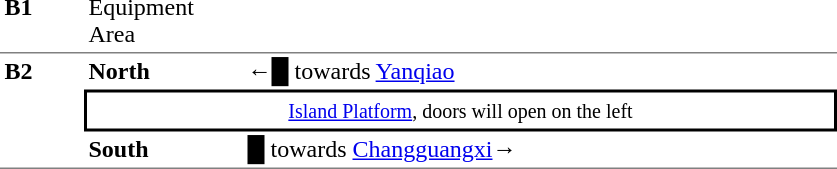<table table border=0 cellspacing=0 cellpadding=3>
<tr>
<td style="border-bottom:solid 1px gray;border-top:solid 0px gray;" width=50 valign=top><strong>B1</strong></td>
<td style="border-top:solid 0px gray;border-bottom:solid 1px gray;" width=100 valign=top>Equipment Area</td>
<td style="border-top:solid 0px gray;border-bottom:solid 1px gray;" width=390 valign=top></td>
</tr>
<tr>
<td style="border-top:solid 0px gray;border-bottom:solid 1px gray;" width=50 rowspan=3 valign=top><strong>B2</strong></td>
<td style="border-top:solid 0px gray;" width=100><strong>North</strong></td>
<td style="border-top:solid 0px gray;" width=390>←<span>█</span>  towards <a href='#'>Yanqiao</a></td>
</tr>
<tr>
<td style="border-top:solid 2px black;border-right:solid 2px black;border-left:solid 2px black;border-bottom:solid 2px black;text-align:center;" colspan=2><small><a href='#'>Island Platform</a>, doors will open on the left</small></td>
</tr>
<tr>
<td style="border-bottom:solid 1px gray;"><strong>South</strong></td>
<td style="border-bottom:solid 1px gray;"><span>█</span> towards <a href='#'>Changguangxi</a>→</td>
</tr>
</table>
